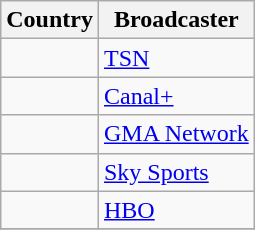<table class="wikitable">
<tr>
<th align=center>Country</th>
<th align=center>Broadcaster</th>
</tr>
<tr>
<td></td>
<td><a href='#'>TSN</a></td>
</tr>
<tr>
<td></td>
<td><a href='#'>Canal+</a></td>
</tr>
<tr>
<td></td>
<td><a href='#'>GMA Network</a></td>
</tr>
<tr>
<td></td>
<td><a href='#'>Sky Sports</a></td>
</tr>
<tr>
<td></td>
<td><a href='#'>HBO</a></td>
</tr>
<tr>
</tr>
</table>
